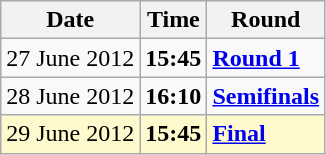<table class="wikitable">
<tr>
<th>Date</th>
<th>Time</th>
<th>Round</th>
</tr>
<tr>
<td>27 June 2012</td>
<td><strong>15:45</strong></td>
<td><strong><a href='#'>Round 1</a></strong></td>
</tr>
<tr>
<td>28 June 2012</td>
<td><strong>16:10</strong></td>
<td><strong><a href='#'>Semifinals</a></strong></td>
</tr>
<tr style=background:lemonchiffon>
<td>29 June 2012</td>
<td><strong>15:45</strong></td>
<td><strong><a href='#'>Final</a></strong></td>
</tr>
</table>
